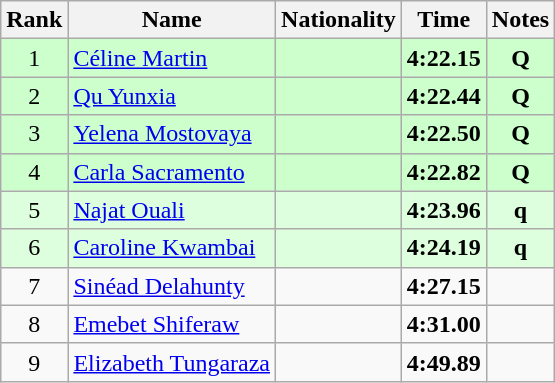<table class="wikitable sortable" style="text-align:center">
<tr>
<th>Rank</th>
<th>Name</th>
<th>Nationality</th>
<th>Time</th>
<th>Notes</th>
</tr>
<tr bgcolor=ccffcc>
<td>1</td>
<td align=left><a href='#'>Céline Martin</a></td>
<td align=left></td>
<td><strong>4:22.15</strong></td>
<td><strong>Q</strong></td>
</tr>
<tr bgcolor=ccffcc>
<td>2</td>
<td align=left><a href='#'>Qu Yunxia</a></td>
<td align=left></td>
<td><strong>4:22.44</strong></td>
<td><strong>Q</strong></td>
</tr>
<tr bgcolor=ccffcc>
<td>3</td>
<td align=left><a href='#'>Yelena Mostovaya</a></td>
<td align=left></td>
<td><strong>4:22.50</strong></td>
<td><strong>Q</strong></td>
</tr>
<tr bgcolor=ccffcc>
<td>4</td>
<td align=left><a href='#'>Carla Sacramento</a></td>
<td align=left></td>
<td><strong>4:22.82</strong></td>
<td><strong>Q</strong></td>
</tr>
<tr bgcolor=ddffdd>
<td>5</td>
<td align=left><a href='#'>Najat Ouali</a></td>
<td align=left></td>
<td><strong>4:23.96</strong></td>
<td><strong>q</strong></td>
</tr>
<tr bgcolor=ddffdd>
<td>6</td>
<td align=left><a href='#'>Caroline Kwambai</a></td>
<td align=left></td>
<td><strong>4:24.19</strong></td>
<td><strong>q</strong></td>
</tr>
<tr>
<td>7</td>
<td align=left><a href='#'>Sinéad Delahunty</a></td>
<td align=left></td>
<td><strong>4:27.15</strong></td>
<td></td>
</tr>
<tr>
<td>8</td>
<td align=left><a href='#'>Emebet Shiferaw</a></td>
<td align=left></td>
<td><strong>4:31.00</strong></td>
<td></td>
</tr>
<tr>
<td>9</td>
<td align=left><a href='#'>Elizabeth Tungaraza</a></td>
<td align=left></td>
<td><strong>4:49.89</strong></td>
<td></td>
</tr>
</table>
